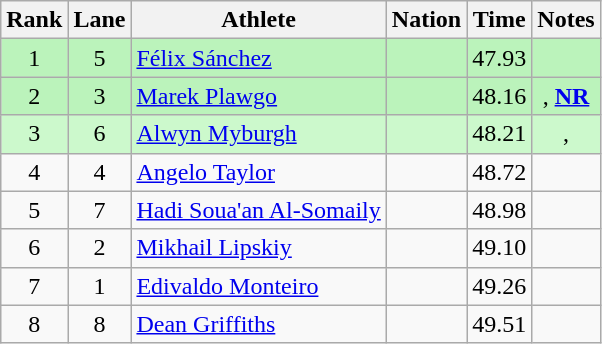<table class="wikitable sortable" style="text-align:center">
<tr>
<th>Rank</th>
<th>Lane</th>
<th>Athlete</th>
<th>Nation</th>
<th>Time</th>
<th>Notes</th>
</tr>
<tr bgcolor=bbf3bb>
<td>1</td>
<td>5</td>
<td align="left"><a href='#'>Félix Sánchez</a></td>
<td align="left"></td>
<td>47.93</td>
<td></td>
</tr>
<tr bgcolor=bbf3bb>
<td>2</td>
<td>3</td>
<td align="left"><a href='#'>Marek Plawgo</a></td>
<td align="left"></td>
<td>48.16</td>
<td>, <strong><a href='#'>NR</a></strong></td>
</tr>
<tr bgcolor=ccf9cc>
<td>3</td>
<td>6</td>
<td align="left"><a href='#'>Alwyn Myburgh</a></td>
<td align="left"></td>
<td>48.21</td>
<td>, </td>
</tr>
<tr>
<td>4</td>
<td>4</td>
<td align="left"><a href='#'>Angelo Taylor</a></td>
<td align="left"></td>
<td>48.72</td>
<td></td>
</tr>
<tr>
<td>5</td>
<td>7</td>
<td align="left"><a href='#'>Hadi Soua'an Al-Somaily</a></td>
<td align="left"></td>
<td>48.98</td>
<td></td>
</tr>
<tr>
<td>6</td>
<td>2</td>
<td align="left"><a href='#'>Mikhail Lipskiy</a></td>
<td align="left"></td>
<td>49.10</td>
<td></td>
</tr>
<tr>
<td>7</td>
<td>1</td>
<td align="left"><a href='#'>Edivaldo Monteiro</a></td>
<td align="left"></td>
<td>49.26</td>
<td></td>
</tr>
<tr>
<td>8</td>
<td>8</td>
<td align="left"><a href='#'>Dean Griffiths</a></td>
<td align="left"></td>
<td>49.51</td>
<td></td>
</tr>
</table>
